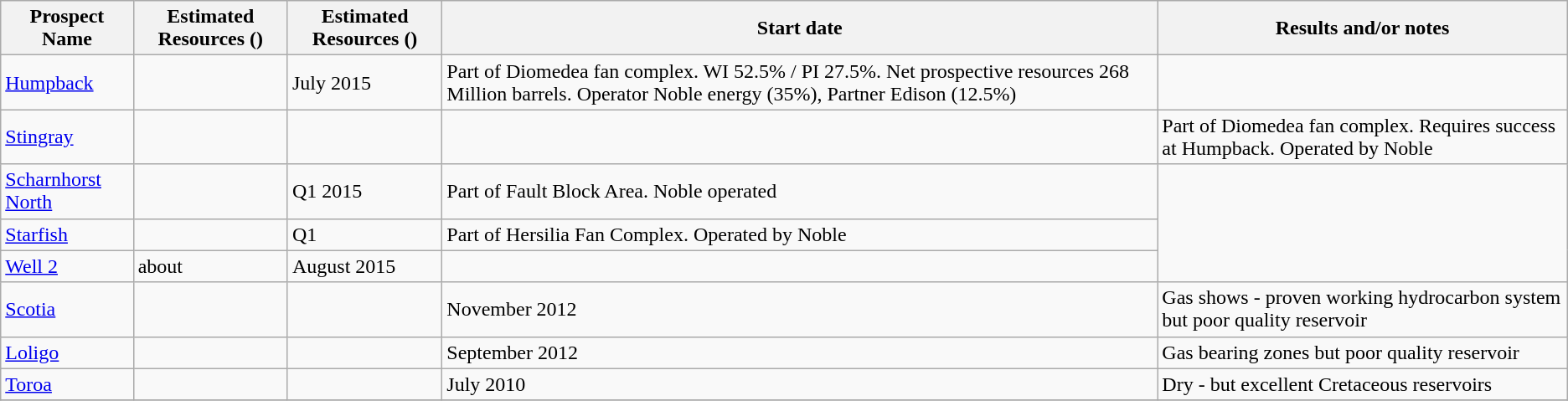<table class="wikitable sortable">
<tr>
<th>Prospect Name</th>
<th>Estimated Resources ()</th>
<th>Estimated Resources ()</th>
<th>Start date</th>
<th>Results and/or notes</th>
</tr>
<tr>
<td><a href='#'>Humpback</a></td>
<td></td>
<td>July 2015</td>
<td>Part of Diomedea fan complex. WI 52.5% / PI 27.5%. Net prospective resources 268 Million barrels. Operator Noble energy (35%), Partner Edison (12.5%)</td>
</tr>
<tr>
<td><a href='#'>Stingray</a></td>
<td></td>
<td></td>
<td></td>
<td>Part of Diomedea fan complex. Requires success at Humpback. Operated by Noble</td>
</tr>
<tr>
<td><a href='#'>Scharnhorst North</a></td>
<td></td>
<td>Q1 2015</td>
<td>Part of Fault Block Area. Noble operated</td>
</tr>
<tr>
<td><a href='#'>Starfish</a></td>
<td></td>
<td>Q1</td>
<td>Part of Hersilia Fan Complex. Operated by Noble</td>
</tr>
<tr>
<td><a href='#'>Well 2</a></td>
<td>about </td>
<td>August 2015</td>
<td></td>
</tr>
<tr>
<td><a href='#'>Scotia</a></td>
<td></td>
<td></td>
<td>November 2012</td>
<td>Gas shows - proven working hydrocarbon system but poor quality reservoir</td>
</tr>
<tr>
<td><a href='#'>Loligo</a></td>
<td></td>
<td></td>
<td>September 2012</td>
<td>Gas bearing zones but poor quality reservoir</td>
</tr>
<tr>
<td><a href='#'>Toroa</a></td>
<td></td>
<td></td>
<td>July 2010</td>
<td>Dry - but excellent Cretaceous reservoirs</td>
</tr>
<tr>
</tr>
</table>
